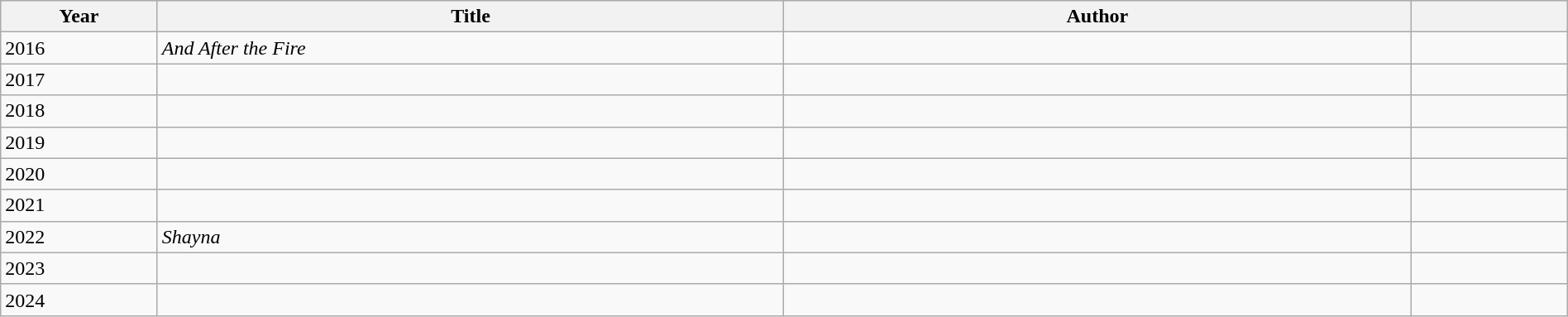<table class="wikitable sortable" style="width:100%">
<tr>
<th scope="col" style="width:10%">Year</th>
<th scope="col" style="width:40%">Title</th>
<th scope="col" style="width:40%">Author</th>
<th scope="col" style="width:10%"></th>
</tr>
<tr>
<td>2016</td>
<td><em>And After the Fire</em></td>
<td></td>
<td></td>
</tr>
<tr>
<td>2017</td>
<td><em></em></td>
<td></td>
<td></td>
</tr>
<tr>
<td>2018</td>
<td><em></em></td>
<td></td>
<td></td>
</tr>
<tr>
<td>2019</td>
<td><em></em></td>
<td></td>
<td></td>
</tr>
<tr>
<td>2020</td>
<td><em></em></td>
<td></td>
<td></td>
</tr>
<tr>
<td>2021</td>
<td><em></em></td>
<td></td>
<td></td>
</tr>
<tr>
<td>2022</td>
<td><em>Shayna</em></td>
<td></td>
<td></td>
</tr>
<tr>
<td>2023</td>
<td><em></em></td>
<td></td>
<td></td>
</tr>
<tr>
<td>2024</td>
<td><em></em></td>
<td></td>
<td></td>
</tr>
</table>
